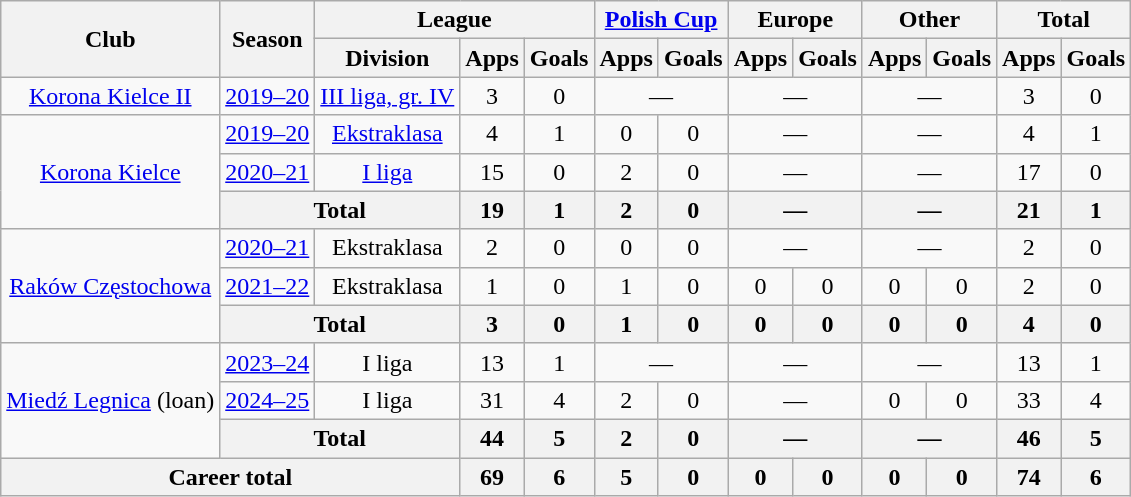<table class="wikitable" style="text-align: center;">
<tr>
<th rowspan="2">Club</th>
<th rowspan="2">Season</th>
<th colspan="3">League</th>
<th colspan="2"><a href='#'>Polish Cup</a></th>
<th colspan="2">Europe</th>
<th colspan="2">Other</th>
<th colspan="2">Total</th>
</tr>
<tr>
<th>Division</th>
<th>Apps</th>
<th>Goals</th>
<th>Apps</th>
<th>Goals</th>
<th>Apps</th>
<th>Goals</th>
<th>Apps</th>
<th>Goals</th>
<th>Apps</th>
<th>Goals</th>
</tr>
<tr>
<td><a href='#'>Korona Kielce II</a></td>
<td><a href='#'>2019–20</a></td>
<td><a href='#'>III liga, gr. IV</a></td>
<td>3</td>
<td>0</td>
<td colspan="2">—</td>
<td colspan="2">—</td>
<td colspan="2">—</td>
<td>3</td>
<td>0</td>
</tr>
<tr>
<td rowspan="3"><a href='#'>Korona Kielce</a></td>
<td><a href='#'>2019–20</a></td>
<td><a href='#'>Ekstraklasa</a></td>
<td>4</td>
<td>1</td>
<td>0</td>
<td>0</td>
<td colspan="2">—</td>
<td colspan="2">—</td>
<td>4</td>
<td>1</td>
</tr>
<tr>
<td><a href='#'>2020–21</a></td>
<td><a href='#'>I liga</a></td>
<td>15</td>
<td>0</td>
<td>2</td>
<td>0</td>
<td colspan="2">—</td>
<td colspan="2">—</td>
<td>17</td>
<td>0</td>
</tr>
<tr>
<th colspan="2">Total</th>
<th>19</th>
<th>1</th>
<th>2</th>
<th>0</th>
<th colspan="2">—</th>
<th colspan="2">—</th>
<th>21</th>
<th>1</th>
</tr>
<tr>
<td rowspan="3"><a href='#'>Raków Częstochowa</a></td>
<td><a href='#'>2020–21</a></td>
<td>Ekstraklasa</td>
<td>2</td>
<td>0</td>
<td>0</td>
<td>0</td>
<td colspan="2">—</td>
<td colspan="2">—</td>
<td>2</td>
<td>0</td>
</tr>
<tr>
<td><a href='#'>2021–22</a></td>
<td>Ekstraklasa</td>
<td>1</td>
<td>0</td>
<td>1</td>
<td>0</td>
<td>0</td>
<td>0</td>
<td>0</td>
<td>0</td>
<td>2</td>
<td>0</td>
</tr>
<tr>
<th colspan="2">Total</th>
<th>3</th>
<th>0</th>
<th>1</th>
<th>0</th>
<th>0</th>
<th>0</th>
<th>0</th>
<th>0</th>
<th>4</th>
<th>0</th>
</tr>
<tr>
<td rowspan="3"><a href='#'>Miedź Legnica</a> (loan)</td>
<td><a href='#'>2023–24</a></td>
<td>I liga</td>
<td>13</td>
<td>1</td>
<td colspan="2">—</td>
<td colspan="2">—</td>
<td colspan="2">—</td>
<td>13</td>
<td>1</td>
</tr>
<tr>
<td><a href='#'>2024–25</a></td>
<td>I liga</td>
<td>31</td>
<td>4</td>
<td>2</td>
<td>0</td>
<td colspan="2">—</td>
<td>0</td>
<td>0</td>
<td>33</td>
<td>4</td>
</tr>
<tr>
<th colspan="2">Total</th>
<th>44</th>
<th>5</th>
<th>2</th>
<th>0</th>
<th colspan="2">—</th>
<th colspan="2">—</th>
<th>46</th>
<th>5</th>
</tr>
<tr>
<th colspan="3">Career total</th>
<th>69</th>
<th>6</th>
<th>5</th>
<th>0</th>
<th>0</th>
<th>0</th>
<th>0</th>
<th>0</th>
<th>74</th>
<th>6</th>
</tr>
</table>
